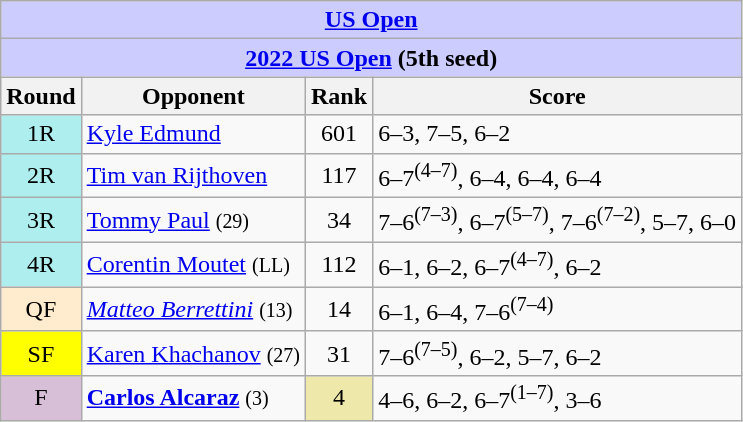<table class="wikitable nowrap" style="display:inline-table;">
<tr>
<th colspan=4 style="background:#ccf;"><a href='#'>US Open</a></th>
</tr>
<tr>
<th colspan=4 style="background:#ccf;"><a href='#'>2022 US Open</a> (5th seed)</th>
</tr>
<tr>
<th>Round</th>
<th>Opponent</th>
<th>Rank</th>
<th>Score</th>
</tr>
<tr>
<td style="text-align:center; background:#afeeee;">1R</td>
<td> <a href='#'>Kyle Edmund</a></td>
<td style="text-align:center">601</td>
<td>6–3, 7–5, 6–2</td>
</tr>
<tr>
<td style="text-align:center; background:#afeeee;">2R</td>
<td> <a href='#'>Tim van Rijthoven</a></td>
<td style="text-align:center">117</td>
<td>6–7<sup>(4–7)</sup>, 6–4, 6–4, 6–4</td>
</tr>
<tr>
<td style="text-align:center; background:#afeeee;">3R</td>
<td> <a href='#'>Tommy Paul</a> <small>(29)</small></td>
<td style="text-align:center;">34</td>
<td>7–6<sup>(7–3)</sup>, 6–7<sup>(5–7)</sup>, 7–6<sup>(7–2)</sup>, 5–7, 6–0</td>
</tr>
<tr>
<td style="background:#afeeee;text-align:center">4R</td>
<td> <a href='#'>Corentin Moutet</a> <small>(LL)</small></td>
<td style="text-align:center;">112</td>
<td>6–1, 6–2, 6–7<sup>(4–7)</sup>, 6–2</td>
</tr>
<tr>
<td style="background:#ffebcd;text-align:center">QF</td>
<td> <em><a href='#'>Matteo Berrettini</a></em> <small>(13)</small></td>
<td style="text-align:center;">14</td>
<td>6–1, 6–4, 7–6<sup>(7–4)</sup></td>
</tr>
<tr>
<td bgcolor=yellow align=center>SF</td>
<td> <a href='#'>Karen Khachanov</a> <small>(27)</small></td>
<td style="text-align:center;">31</td>
<td>7–6<sup>(7–5)</sup>, 6–2, 5–7, 6–2</td>
</tr>
<tr>
<td bgcolor=thistle align=center>F</td>
<td> <strong><a href='#'>Carlos Alcaraz</a></strong> <small>(3)</small></td>
<td align=center bgcolor=EEE8AA>4</td>
<td>4–6, 6–2, 6–7<sup>(1–7)</sup>, 3–6</td>
</tr>
</table>
